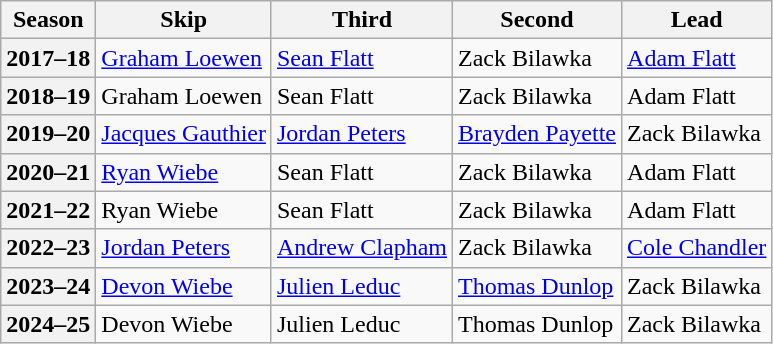<table class="wikitable">
<tr>
<th scope="col">Season</th>
<th scope="col">Skip</th>
<th scope="col">Third</th>
<th scope="col">Second</th>
<th scope="col">Lead</th>
</tr>
<tr>
<th scope="row">2017–18</th>
<td><a href='#'>Graham Loewen</a></td>
<td><a href='#'>Sean Flatt</a></td>
<td>Zack Bilawka</td>
<td><a href='#'>Adam Flatt</a></td>
</tr>
<tr>
<th scope="row">2018–19</th>
<td>Graham Loewen</td>
<td>Sean Flatt</td>
<td>Zack Bilawka</td>
<td>Adam Flatt</td>
</tr>
<tr>
<th scope="row">2019–20</th>
<td><a href='#'>Jacques Gauthier</a></td>
<td><a href='#'>Jordan Peters</a></td>
<td><a href='#'>Brayden Payette</a></td>
<td>Zack Bilawka</td>
</tr>
<tr>
<th scope="row">2020–21</th>
<td><a href='#'>Ryan Wiebe</a></td>
<td>Sean Flatt</td>
<td>Zack Bilawka</td>
<td>Adam Flatt</td>
</tr>
<tr>
<th scope="row">2021–22</th>
<td>Ryan Wiebe</td>
<td>Sean Flatt</td>
<td>Zack Bilawka</td>
<td>Adam Flatt</td>
</tr>
<tr>
<th scope="row">2022–23</th>
<td><a href='#'>Jordan Peters</a></td>
<td><a href='#'>Andrew Clapham</a></td>
<td>Zack Bilawka</td>
<td><a href='#'>Cole Chandler</a></td>
</tr>
<tr>
<th scope="row">2023–24</th>
<td><a href='#'>Devon Wiebe</a></td>
<td><a href='#'>Julien Leduc</a></td>
<td><a href='#'>Thomas Dunlop</a></td>
<td>Zack Bilawka</td>
</tr>
<tr>
<th scope="row">2024–25</th>
<td>Devon Wiebe</td>
<td>Julien Leduc</td>
<td>Thomas Dunlop</td>
<td>Zack Bilawka</td>
</tr>
</table>
